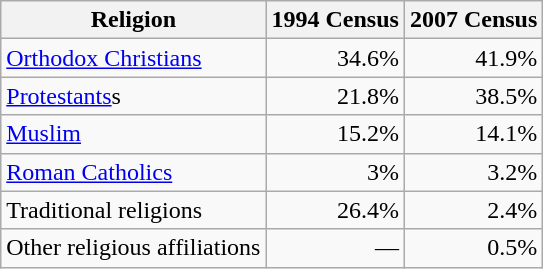<table class="wikitable sortable" style="text-align: right;">
<tr>
<th>Religion</th>
<th>1994 Census</th>
<th>2007 Census</th>
</tr>
<tr>
<td align="left"><a href='#'>Orthodox Christians</a></td>
<td>34.6%</td>
<td>41.9%</td>
</tr>
<tr>
<td align="left"><a href='#'>Protestants</a>s</td>
<td>21.8%</td>
<td>38.5%</td>
</tr>
<tr>
<td align="left"><a href='#'>Muslim</a></td>
<td>15.2%</td>
<td>14.1%</td>
</tr>
<tr>
<td align="left"><a href='#'>Roman Catholics</a></td>
<td>3%</td>
<td>3.2%</td>
</tr>
<tr>
<td align="left">Traditional religions</td>
<td>26.4%</td>
<td>2.4%</td>
</tr>
<tr>
<td align="left">Other religious affiliations</td>
<td>—</td>
<td>0.5%</td>
</tr>
</table>
